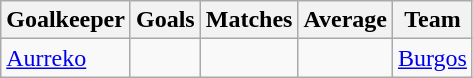<table class="wikitable">
<tr>
<th>Goalkeeper</th>
<th>Goals</th>
<th>Matches</th>
<th>Average</th>
<th>Team</th>
</tr>
<tr>
<td> <a href='#'>Aurreko</a></td>
<td></td>
<td></td>
<td></td>
<td><a href='#'>Burgos</a></td>
</tr>
</table>
